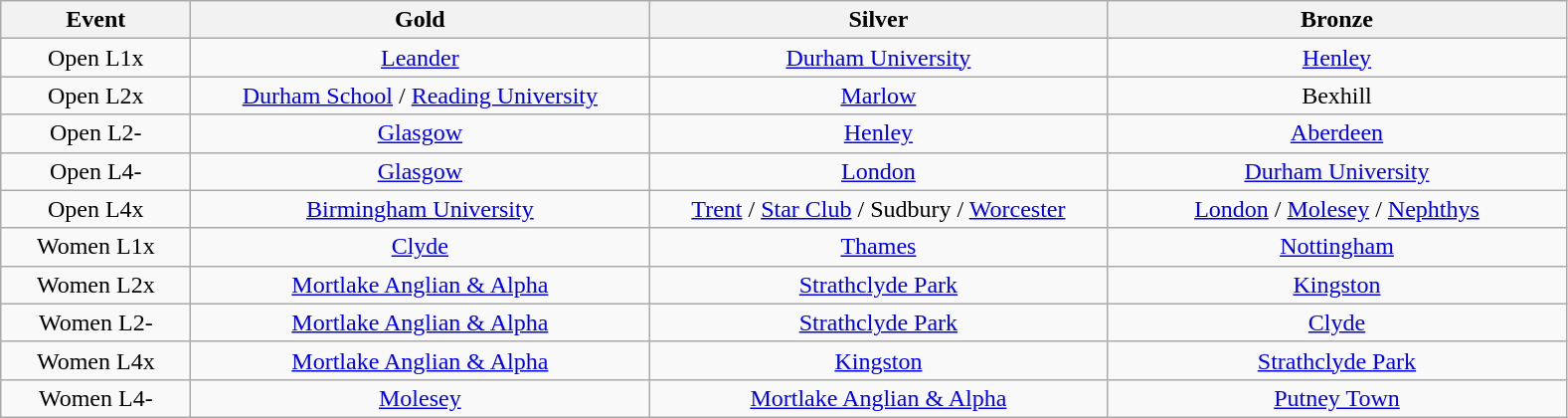<table class="wikitable" style="text-align:center">
<tr>
<th width=120>Event</th>
<th width=300>Gold</th>
<th width=300>Silver</th>
<th width=300>Bronze</th>
</tr>
<tr>
<td>Open L1x</td>
<td><a href='#'>Leander</a></td>
<td><a href='#'>Durham University</a></td>
<td><a href='#'>Henley</a></td>
</tr>
<tr>
<td>Open L2x</td>
<td><a href='#'>Durham School</a> / <a href='#'>Reading University</a></td>
<td><a href='#'>Marlow</a></td>
<td>Bexhill</td>
</tr>
<tr>
<td>Open L2-</td>
<td><a href='#'>Glasgow</a></td>
<td><a href='#'>Henley</a></td>
<td><a href='#'>Aberdeen</a></td>
</tr>
<tr>
<td>Open L4-</td>
<td><a href='#'>Glasgow</a></td>
<td><a href='#'>London</a></td>
<td><a href='#'>Durham University</a></td>
</tr>
<tr>
<td>Open L4x</td>
<td><a href='#'>Birmingham University</a></td>
<td><a href='#'>Trent</a> / <a href='#'>Star Club</a> / Sudbury / <a href='#'>Worcester</a></td>
<td><a href='#'>London</a> / <a href='#'>Molesey</a> / <a href='#'>Nephthys</a></td>
</tr>
<tr>
<td>Women L1x</td>
<td><a href='#'>Clyde</a></td>
<td><a href='#'>Thames</a></td>
<td><a href='#'>Nottingham</a></td>
</tr>
<tr>
<td>Women L2x</td>
<td><a href='#'>Mortlake Anglian & Alpha</a></td>
<td><a href='#'>Strathclyde Park</a></td>
<td><a href='#'>Kingston</a></td>
</tr>
<tr>
<td>Women L2-</td>
<td><a href='#'>Mortlake Anglian & Alpha</a></td>
<td><a href='#'>Strathclyde Park</a></td>
<td><a href='#'>Clyde</a></td>
</tr>
<tr>
<td>Women L4x</td>
<td><a href='#'>Mortlake Anglian & Alpha</a></td>
<td><a href='#'>Kingston</a></td>
<td><a href='#'>Strathclyde Park</a></td>
</tr>
<tr>
<td>Women L4-</td>
<td><a href='#'>Molesey</a></td>
<td><a href='#'>Mortlake Anglian & Alpha</a></td>
<td><a href='#'>Putney Town</a></td>
</tr>
</table>
